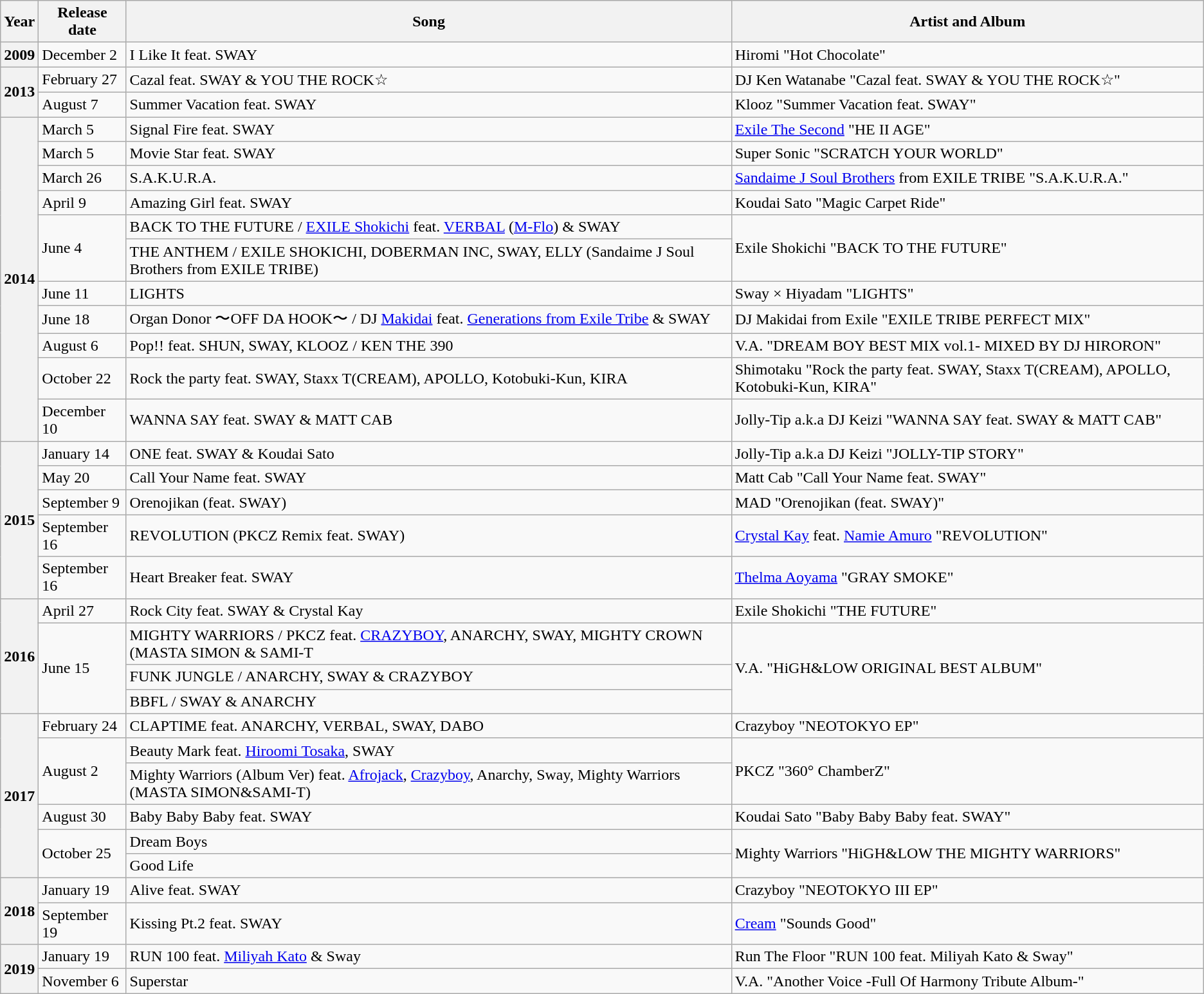<table class="wikitable sortable mw-collapsible">
<tr>
<th>Year</th>
<th>Release date</th>
<th>Song</th>
<th>Artist and Album</th>
</tr>
<tr>
<th>2009</th>
<td>December 2</td>
<td>I Like It feat. SWAY</td>
<td>Hiromi "Hot Chocolate"</td>
</tr>
<tr>
<th rowspan="2">2013</th>
<td>February 27</td>
<td>Cazal feat. SWAY & YOU THE ROCK☆</td>
<td>DJ Ken Watanabe "Cazal feat. SWAY & YOU THE ROCK☆"</td>
</tr>
<tr>
<td>August 7</td>
<td>Summer Vacation feat. SWAY</td>
<td>Klooz "Summer Vacation feat. SWAY"</td>
</tr>
<tr>
<th rowspan="11">2014</th>
<td>March 5</td>
<td>Signal Fire feat. SWAY</td>
<td><a href='#'>Exile The Second</a> "HE II AGE"</td>
</tr>
<tr>
<td>March 5</td>
<td>Movie Star feat. SWAY</td>
<td>Super Sonic "SCRATCH YOUR WORLD"</td>
</tr>
<tr>
<td>March 26</td>
<td>S.A.K.U.R.A.</td>
<td><a href='#'>Sandaime J Soul Brothers</a> from EXILE TRIBE "S.A.K.U.R.A."</td>
</tr>
<tr>
<td>April 9</td>
<td>Amazing Girl feat. SWAY</td>
<td>Koudai Sato "Magic Carpet Ride"</td>
</tr>
<tr>
<td rowspan="2">June 4</td>
<td>BACK TO THE FUTURE / <a href='#'>EXILE Shokichi</a> feat. <a href='#'>VERBAL</a> (<a href='#'>M-Flo</a>) & SWAY</td>
<td rowspan="2">Exile Shokichi "BACK TO THE FUTURE"</td>
</tr>
<tr>
<td>THE ANTHEM / EXILE SHOKICHI, DOBERMAN INC, SWAY, ELLY (Sandaime J Soul Brothers from EXILE TRIBE)</td>
</tr>
<tr>
<td>June 11</td>
<td>LIGHTS</td>
<td>Sway × Hiyadam "LIGHTS"</td>
</tr>
<tr>
<td>June 18</td>
<td>Organ Donor 〜OFF DA HOOK〜 / DJ <a href='#'>Makidai</a> feat. <a href='#'>Generations from Exile Tribe</a> & SWAY</td>
<td>DJ Makidai from Exile "EXILE TRIBE PERFECT MIX"</td>
</tr>
<tr>
<td>August 6</td>
<td>Pop!! feat. SHUN, SWAY, KLOOZ / KEN THE 390</td>
<td>V.A. "DREAM BOY BEST MIX vol.1- MIXED BY DJ HIRORON"</td>
</tr>
<tr>
<td>October 22</td>
<td>Rock the party feat. SWAY, Staxx T(CREAM), APOLLO, Kotobuki-Kun, KIRA</td>
<td>Shimotaku "Rock the party feat. SWAY, Staxx T(CREAM), APOLLO, Kotobuki-Kun, KIRA"</td>
</tr>
<tr>
<td>December 10</td>
<td>WANNA SAY feat. SWAY & MATT CAB</td>
<td>Jolly-Tip a.k.a DJ Keizi "WANNA SAY feat. SWAY & MATT CAB"</td>
</tr>
<tr>
<th rowspan="5">2015</th>
<td>January 14</td>
<td>ONE feat. SWAY & Koudai Sato</td>
<td>Jolly-Tip a.k.a DJ Keizi "JOLLY-TIP STORY"</td>
</tr>
<tr>
<td>May 20</td>
<td>Call Your Name feat. SWAY</td>
<td>Matt Cab "Call Your Name feat. SWAY"</td>
</tr>
<tr>
<td>September 9<br></td>
<td>Orenojikan (feat. SWAY)</td>
<td>MAD "Orenojikan (feat. SWAY)"</td>
</tr>
<tr>
<td>September 16</td>
<td>REVOLUTION (PKCZ Remix feat. SWAY)</td>
<td><a href='#'>Crystal Kay</a> feat. <a href='#'>Namie Amuro</a> "REVOLUTION"</td>
</tr>
<tr>
<td>September 16</td>
<td>Heart Breaker feat. SWAY</td>
<td><a href='#'>Thelma Aoyama</a> "GRAY SMOKE"</td>
</tr>
<tr>
<th rowspan="4">2016</th>
<td>April 27</td>
<td>Rock City feat. SWAY & Crystal Kay</td>
<td>Exile Shokichi "THE FUTURE"</td>
</tr>
<tr>
<td rowspan="3">June 15</td>
<td>MIGHTY WARRIORS / PKCZ feat. <a href='#'>CRAZYBOY</a>, ANARCHY, SWAY, MIGHTY CROWN (MASTA SIMON & SAMI-T</td>
<td rowspan="3">V.A. "HiGH&LOW ORIGINAL BEST ALBUM"</td>
</tr>
<tr>
<td>FUNK JUNGLE / ANARCHY, SWAY & CRAZYBOY</td>
</tr>
<tr>
<td>BBFL / SWAY & ANARCHY</td>
</tr>
<tr>
<th rowspan="6">2017</th>
<td>February 24</td>
<td>CLAPTIME feat. ANARCHY, VERBAL, SWAY, DABO</td>
<td>Crazyboy "NEOTOKYO EP"</td>
</tr>
<tr>
<td rowspan="2">August 2</td>
<td>Beauty Mark feat. <a href='#'>Hiroomi Tosaka</a>, SWAY</td>
<td rowspan="2">PKCZ "360° ChamberZ"</td>
</tr>
<tr>
<td>Mighty Warriors (Album Ver) feat. <a href='#'>Afrojack</a>, <a href='#'>Crazyboy</a>, Anarchy, Sway, Mighty Warriors (MASTA SIMON&SAMI-T)</td>
</tr>
<tr>
<td>August 30</td>
<td>Baby Baby Baby feat. SWAY</td>
<td>Koudai Sato "Baby Baby Baby feat. SWAY"</td>
</tr>
<tr>
<td rowspan="2">October 25</td>
<td>Dream Boys</td>
<td rowspan="2">Mighty Warriors "HiGH&LOW THE MIGHTY WARRIORS"</td>
</tr>
<tr>
<td>Good Life</td>
</tr>
<tr>
<th rowspan="2">2018</th>
<td>January 19</td>
<td>Alive feat. SWAY</td>
<td>Crazyboy "NEOTOKYO III EP"</td>
</tr>
<tr>
<td>September 19</td>
<td>Kissing Pt.2 feat. SWAY</td>
<td><a href='#'>Cream</a> "Sounds Good"</td>
</tr>
<tr>
<th rowspan="2">2019</th>
<td>January 19</td>
<td>RUN 100 feat. <a href='#'>Miliyah Kato</a> & Sway</td>
<td>Run The Floor "RUN 100 feat. Miliyah Kato & Sway"</td>
</tr>
<tr>
<td>November 6</td>
<td>Superstar</td>
<td>V.A. "Another Voice -Full Of Harmony Tribute Album-"</td>
</tr>
</table>
